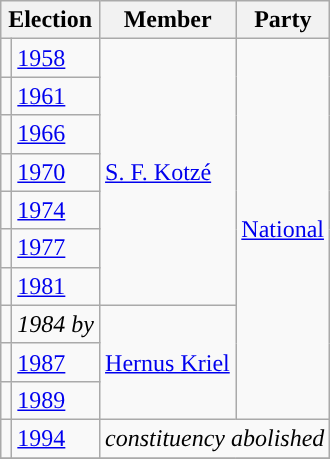<table class="wikitable">
<tr>
<th colspan="2">Election</th>
<th>Member</th>
<th>Party</th>
</tr>
<tr>
<td style="background-color: "></td>
<td><a href='#'>1958</a></td>
<td rowspan="7"><a href='#'>S. F. Kotzé</a></td>
<td rowspan="10"><a href='#'>National</a></td>
</tr>
<tr>
<td style="background-color: "></td>
<td><a href='#'>1961</a></td>
</tr>
<tr>
<td style="background-color: "></td>
<td><a href='#'>1966</a></td>
</tr>
<tr>
<td style="background-color: "></td>
<td><a href='#'>1970</a></td>
</tr>
<tr>
<td style="background-color: "></td>
<td><a href='#'>1974</a></td>
</tr>
<tr>
<td style="background-color: "></td>
<td><a href='#'>1977</a></td>
</tr>
<tr>
<td style="background-color: "></td>
<td><a href='#'>1981</a></td>
</tr>
<tr>
<td style="background-color: "></td>
<td><em>1984 by</em></td>
<td rowspan="3"><a href='#'>Hernus Kriel</a></td>
</tr>
<tr>
<td style="background-color: "></td>
<td><a href='#'>1987</a></td>
</tr>
<tr>
<td style="background-color: "></td>
<td><a href='#'>1989</a></td>
</tr>
<tr>
<td style="background-color: "></td>
<td><a href='#'>1994</a></td>
<td colspan="2"><em>constituency abolished</em></td>
</tr>
<tr>
</tr>
</table>
